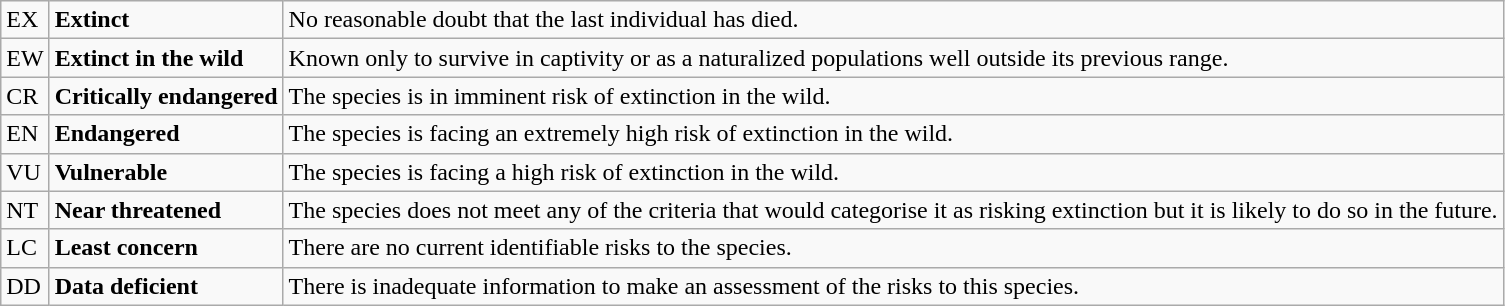<table class="wikitable" style="text-align:left">
<tr>
<td>EX</td>
<td><strong>Extinct</strong></td>
<td>No reasonable doubt that the last individual has died.</td>
</tr>
<tr>
<td>EW</td>
<td><strong>Extinct in the wild</strong></td>
<td>Known only to survive in captivity or as a naturalized populations well outside its previous range.</td>
</tr>
<tr>
<td>CR</td>
<td><strong>Critically endangered</strong></td>
<td>The species is in imminent risk of extinction in the wild.</td>
</tr>
<tr>
<td>EN</td>
<td><strong>Endangered</strong></td>
<td>The species is facing an extremely high risk of extinction in the wild.</td>
</tr>
<tr>
<td>VU</td>
<td><strong>Vulnerable</strong></td>
<td>The species is facing a high risk of extinction in the wild.</td>
</tr>
<tr>
<td>NT</td>
<td><strong>Near threatened</strong></td>
<td>The species does not meet any of the criteria that would categorise it as risking extinction but it is likely to do so in the future.</td>
</tr>
<tr>
<td>LC</td>
<td><strong>Least concern</strong></td>
<td>There are no current identifiable risks to the species.</td>
</tr>
<tr>
<td>DD</td>
<td><strong>Data deficient</strong></td>
<td>There is inadequate information to make an assessment of the risks to this species.</td>
</tr>
</table>
